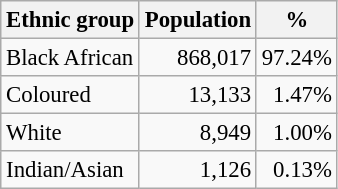<table class="wikitable" style="font-size: 95%; text-align: right">
<tr>
<th>Ethnic group</th>
<th>Population</th>
<th>%</th>
</tr>
<tr>
<td align=left>Black African</td>
<td>868,017</td>
<td>97.24%</td>
</tr>
<tr>
<td align=left>Coloured</td>
<td>13,133</td>
<td>1.47%</td>
</tr>
<tr>
<td align=left>White</td>
<td>8,949</td>
<td>1.00%</td>
</tr>
<tr>
<td align=left>Indian/Asian</td>
<td>1,126</td>
<td>0.13%</td>
</tr>
</table>
